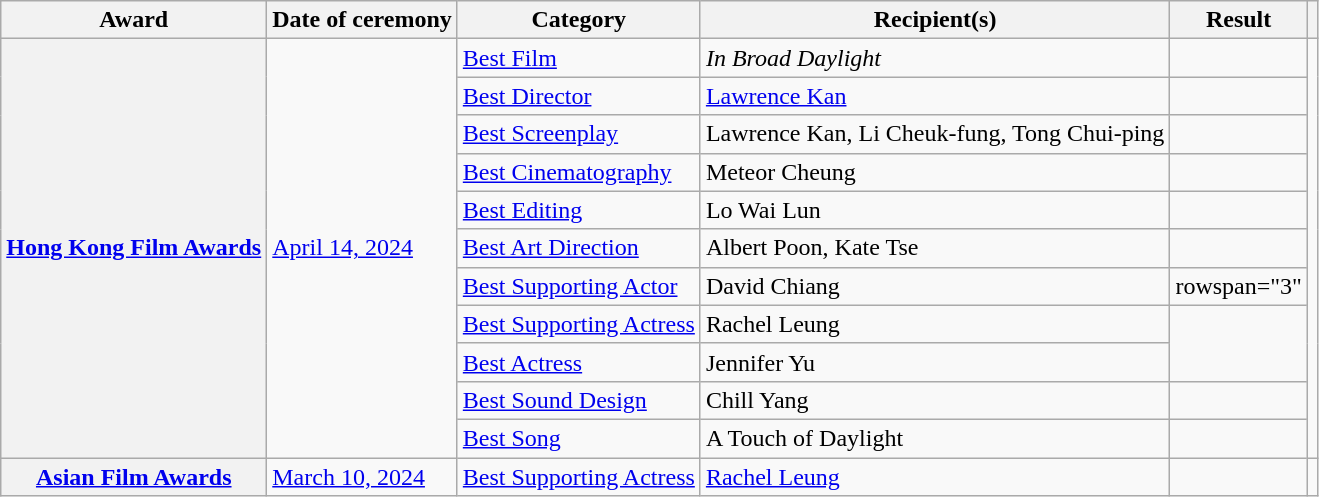<table class="wikitable sortable plainrowheaders">
<tr>
<th>Award</th>
<th>Date of ceremony</th>
<th>Category</th>
<th>Recipient(s)</th>
<th>Result</th>
<th></th>
</tr>
<tr>
<th rowspan="11" scope="row"><a href='#'>Hong Kong Film Awards</a></th>
<td rowspan="11"><a href='#'>April 14, 2024</a></td>
<td><a href='#'>Best Film</a></td>
<td><em>In Broad Daylight</em></td>
<td></td>
<td rowspan="11"></td>
</tr>
<tr>
<td><a href='#'>Best Director</a></td>
<td><a href='#'>Lawrence Kan</a></td>
<td></td>
</tr>
<tr>
<td><a href='#'>Best Screenplay</a></td>
<td>Lawrence Kan, Li Cheuk-fung, Tong Chui-ping</td>
<td></td>
</tr>
<tr>
<td><a href='#'>Best Cinematography</a></td>
<td>Meteor Cheung</td>
<td></td>
</tr>
<tr>
<td><a href='#'>Best Editing</a></td>
<td>Lo Wai Lun</td>
<td></td>
</tr>
<tr>
<td><a href='#'>Best Art Direction</a></td>
<td>Albert Poon, Kate Tse</td>
<td></td>
</tr>
<tr>
<td><a href='#'>Best Supporting Actor</a></td>
<td>David Chiang</td>
<td>rowspan="3" </td>
</tr>
<tr>
<td><a href='#'>Best Supporting Actress</a></td>
<td>Rachel Leung</td>
</tr>
<tr>
<td><a href='#'>Best  Actress</a></td>
<td>Jennifer Yu</td>
</tr>
<tr>
<td><a href='#'>Best Sound Design</a></td>
<td>Chill Yang</td>
<td></td>
</tr>
<tr>
<td><a href='#'>Best Song</a></td>
<td>A Touch of Daylight</td>
<td></td>
</tr>
<tr>
<th rowspan="1" scope="row"><a href='#'>Asian Film Awards</a></th>
<td rowspan="1"><a href='#'>March 10, 2024</a></td>
<td><a href='#'>Best Supporting Actress</a></td>
<td><a href='#'>Rachel Leung</a></td>
<td></td>
<td></td>
</tr>
</table>
